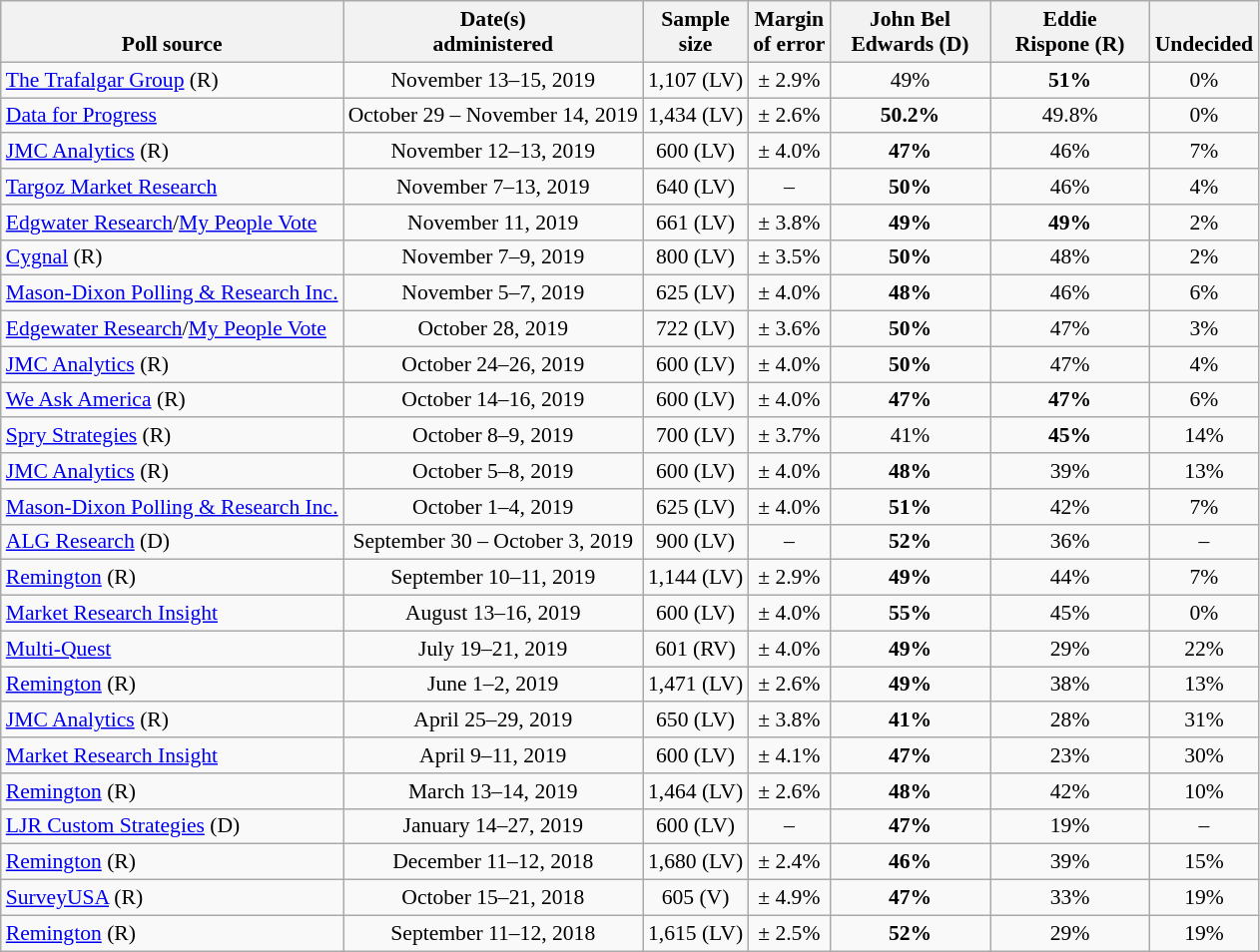<table class="wikitable" style="font-size:90%;text-align:center;">
<tr valign=bottom>
<th>Poll source</th>
<th>Date(s)<br>administered</th>
<th>Sample<br>size</th>
<th>Margin<br>of error</th>
<th style="width:100px;">John Bel<br>Edwards (D)</th>
<th style="width:100px;">Eddie<br>Rispone (R)</th>
<th>Undecided</th>
</tr>
<tr>
<td style="text-align:left;"><a href='#'>The Trafalgar Group</a> (R)</td>
<td>November 13–15, 2019</td>
<td>1,107 (LV)</td>
<td>± 2.9%</td>
<td>49%</td>
<td><strong>51%</strong></td>
<td>0%</td>
</tr>
<tr>
<td style="text-align:left;"><a href='#'>Data for Progress</a></td>
<td>October 29 – November 14, 2019</td>
<td>1,434 (LV)</td>
<td>± 2.6%</td>
<td><strong>50.2%</strong></td>
<td>49.8%</td>
<td>0%</td>
</tr>
<tr>
<td style="text-align:left;"><a href='#'>JMC Analytics</a> (R)</td>
<td>November 12–13, 2019</td>
<td>600 (LV)</td>
<td>± 4.0%</td>
<td><strong>47%</strong></td>
<td>46%</td>
<td>7%</td>
</tr>
<tr>
<td style="text-align:left;"><a href='#'>Targoz Market Research</a></td>
<td>November 7–13, 2019</td>
<td>640 (LV)</td>
<td>–</td>
<td><strong>50%</strong></td>
<td>46%</td>
<td>4%</td>
</tr>
<tr>
<td style="text-align:left;"><a href='#'>Edgwater Research</a>/<a href='#'>My People Vote</a></td>
<td>November 11, 2019</td>
<td>661 (LV)</td>
<td>± 3.8%</td>
<td><strong>49%</strong></td>
<td><strong>49%</strong></td>
<td>2%</td>
</tr>
<tr>
<td style="text-align:left;"><a href='#'>Cygnal</a> (R)</td>
<td>November 7–9, 2019</td>
<td>800 (LV)</td>
<td>± 3.5%</td>
<td><strong>50%</strong></td>
<td>48%</td>
<td>2%</td>
</tr>
<tr>
<td style="text-align:left;"><a href='#'>Mason-Dixon Polling & Research Inc.</a></td>
<td>November 5–7, 2019</td>
<td>625 (LV)</td>
<td>± 4.0%</td>
<td><strong>48%</strong></td>
<td>46%</td>
<td>6%</td>
</tr>
<tr>
<td style="text-align:left;"><a href='#'>Edgewater Research</a>/<a href='#'>My People Vote</a></td>
<td>October 28, 2019</td>
<td>722 (LV)</td>
<td>± 3.6%</td>
<td><strong>50%</strong></td>
<td>47%</td>
<td>3%</td>
</tr>
<tr>
<td style="text-align:left;"><a href='#'>JMC Analytics</a> (R)</td>
<td>October 24–26, 2019</td>
<td>600 (LV)</td>
<td>± 4.0%</td>
<td><strong>50%</strong></td>
<td>47%</td>
<td>4%</td>
</tr>
<tr>
<td style="text-align:left;"><a href='#'>We Ask America</a> (R)</td>
<td>October 14–16, 2019</td>
<td>600 (LV)</td>
<td>± 4.0%</td>
<td><strong>47%</strong></td>
<td><strong>47%</strong></td>
<td>6%</td>
</tr>
<tr>
<td style="text-align:left;"><a href='#'>Spry Strategies</a> (R)</td>
<td>October 8–9, 2019</td>
<td>700 (LV)</td>
<td>± 3.7%</td>
<td>41%</td>
<td><strong>45%</strong></td>
<td>14%</td>
</tr>
<tr>
<td style="text-align:left;"><a href='#'>JMC Analytics</a> (R)</td>
<td>October 5–8, 2019</td>
<td>600 (LV)</td>
<td>± 4.0%</td>
<td><strong>48%</strong></td>
<td>39%</td>
<td>13%</td>
</tr>
<tr>
<td style="text-align:left;"><a href='#'>Mason-Dixon Polling & Research Inc.</a></td>
<td>October 1–4, 2019</td>
<td>625 (LV)</td>
<td>± 4.0%</td>
<td><strong>51%</strong></td>
<td>42%</td>
<td>7%</td>
</tr>
<tr>
<td style="text-align:left;"><a href='#'>ALG Research</a> (D)</td>
<td>September 30 – October 3, 2019</td>
<td>900 (LV)</td>
<td>–</td>
<td><strong>52%</strong></td>
<td>36%</td>
<td>–</td>
</tr>
<tr>
<td style="text-align:left;"><a href='#'>Remington</a> (R)</td>
<td>September 10–11, 2019</td>
<td>1,144 (LV)</td>
<td>± 2.9%</td>
<td><strong>49%</strong></td>
<td>44%</td>
<td>7%</td>
</tr>
<tr>
<td style="text-align:left;"><a href='#'>Market Research Insight</a></td>
<td>August 13–16, 2019</td>
<td>600 (LV)</td>
<td>± 4.0%</td>
<td><strong>55%</strong></td>
<td>45%</td>
<td>0%</td>
</tr>
<tr>
<td style="text-align:left;"><a href='#'>Multi-Quest</a></td>
<td>July 19–21, 2019</td>
<td>601 (RV)</td>
<td>± 4.0%</td>
<td><strong>49%</strong></td>
<td>29%</td>
<td>22%</td>
</tr>
<tr>
<td style="text-align:left;"><a href='#'>Remington</a> (R)</td>
<td>June 1–2, 2019</td>
<td>1,471 (LV)</td>
<td>± 2.6%</td>
<td><strong>49%</strong></td>
<td>38%</td>
<td>13%</td>
</tr>
<tr>
<td style="text-align:left;"><a href='#'>JMC Analytics</a> (R)</td>
<td>April 25–29, 2019</td>
<td>650 (LV)</td>
<td>± 3.8%</td>
<td><strong>41%</strong></td>
<td>28%</td>
<td>31%</td>
</tr>
<tr>
<td style="text-align:left;"><a href='#'>Market Research Insight</a></td>
<td>April 9–11, 2019</td>
<td>600 (LV)</td>
<td>± 4.1%</td>
<td><strong>47%</strong></td>
<td>23%</td>
<td>30%</td>
</tr>
<tr>
<td style="text-align:left;"><a href='#'>Remington</a> (R)</td>
<td>March 13–14, 2019</td>
<td>1,464 (LV)</td>
<td>± 2.6%</td>
<td><strong>48%</strong></td>
<td>42%</td>
<td>10%</td>
</tr>
<tr>
<td style="text-align:left;"><a href='#'>LJR Custom Strategies</a> (D)</td>
<td>January 14–27, 2019</td>
<td>600 (LV)</td>
<td>–</td>
<td><strong>47%</strong></td>
<td>19%</td>
<td>–</td>
</tr>
<tr>
<td style="text-align:left;"><a href='#'>Remington</a> (R)</td>
<td>December 11–12, 2018</td>
<td>1,680 (LV)</td>
<td>± 2.4%</td>
<td><strong>46%</strong></td>
<td>39%</td>
<td>15%</td>
</tr>
<tr>
<td style="text-align:left;"><a href='#'>SurveyUSA</a> (R)</td>
<td>October 15–21, 2018</td>
<td>605 (V)</td>
<td>± 4.9%</td>
<td><strong>47%</strong></td>
<td>33%</td>
<td>19%</td>
</tr>
<tr>
<td style="text-align:left;"><a href='#'>Remington</a> (R)</td>
<td>September 11–12, 2018</td>
<td>1,615 (LV)</td>
<td>± 2.5%</td>
<td><strong>52%</strong></td>
<td>29%</td>
<td>19%</td>
</tr>
</table>
